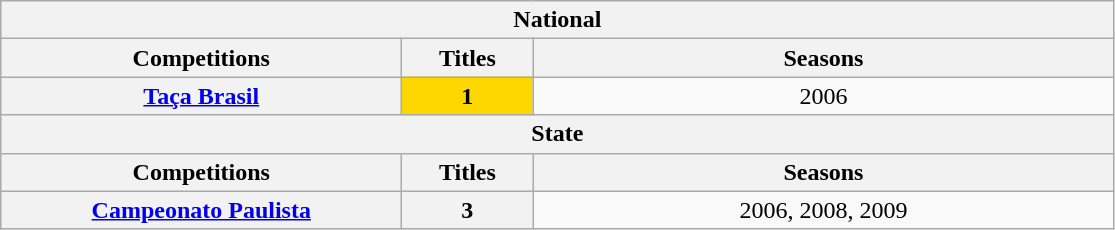<table class="wikitable">
<tr>
<th colspan="3">National</th>
</tr>
<tr>
<th style="width:260px">Competitions</th>
<th style="width:80px">Titles</th>
<th style="width:380px">Seasons</th>
</tr>
<tr>
<th style="text-align:center"><a href='#'>Taça Brasil</a></th>
<td bgcolor="gold" style="text-align:center"><strong>1</strong></td>
<td style="text-align:center">2006</td>
</tr>
<tr>
<th colspan="3">State</th>
</tr>
<tr>
<th style="width:260px">Competitions</th>
<th style="width:80px">Titles</th>
<th style="width:380px">Seasons</th>
</tr>
<tr>
<th style="text-align:center"><a href='#'>Campeonato Paulista</a></th>
<th>3</th>
<td style="text-align:center">2006, 2008, 2009</td>
</tr>
</table>
